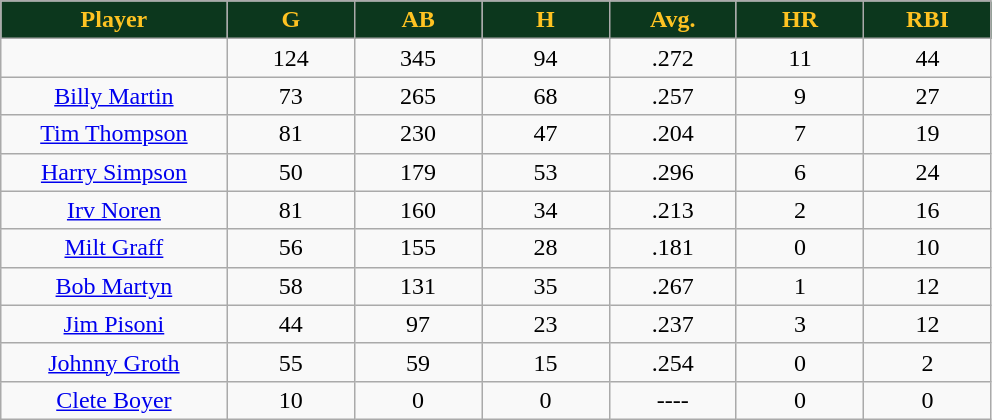<table class="wikitable sortable">
<tr>
<th style="background:#0C371D;color:#ffc322;" width="16%">Player</th>
<th style="background:#0C371D;color:#ffc322;" width="9%">G</th>
<th style="background:#0C371D;color:#ffc322;" width="9%">AB</th>
<th style="background:#0C371D;color:#ffc322;" width="9%">H</th>
<th style="background:#0C371D;color:#ffc322;" width="9%">Avg.</th>
<th style="background:#0C371D;color:#ffc322;" width="9%">HR</th>
<th style="background:#0C371D;color:#ffc322;" width="9%">RBI</th>
</tr>
<tr align="center">
<td></td>
<td>124</td>
<td>345</td>
<td>94</td>
<td>.272</td>
<td>11</td>
<td>44</td>
</tr>
<tr align="center">
<td><a href='#'>Billy Martin</a></td>
<td>73</td>
<td>265</td>
<td>68</td>
<td>.257</td>
<td>9</td>
<td>27</td>
</tr>
<tr align="center">
<td><a href='#'>Tim Thompson</a></td>
<td>81</td>
<td>230</td>
<td>47</td>
<td>.204</td>
<td>7</td>
<td>19</td>
</tr>
<tr align="center">
<td><a href='#'>Harry Simpson</a></td>
<td>50</td>
<td>179</td>
<td>53</td>
<td>.296</td>
<td>6</td>
<td>24</td>
</tr>
<tr align="center">
<td><a href='#'>Irv Noren</a></td>
<td>81</td>
<td>160</td>
<td>34</td>
<td>.213</td>
<td>2</td>
<td>16</td>
</tr>
<tr align="center">
<td><a href='#'>Milt Graff</a></td>
<td>56</td>
<td>155</td>
<td>28</td>
<td>.181</td>
<td>0</td>
<td>10</td>
</tr>
<tr align="center">
<td><a href='#'>Bob Martyn</a></td>
<td>58</td>
<td>131</td>
<td>35</td>
<td>.267</td>
<td>1</td>
<td>12</td>
</tr>
<tr align="center">
<td><a href='#'>Jim Pisoni</a></td>
<td>44</td>
<td>97</td>
<td>23</td>
<td>.237</td>
<td>3</td>
<td>12</td>
</tr>
<tr align="center">
<td><a href='#'>Johnny Groth</a></td>
<td>55</td>
<td>59</td>
<td>15</td>
<td>.254</td>
<td>0</td>
<td>2</td>
</tr>
<tr align="center">
<td><a href='#'>Clete Boyer</a></td>
<td>10</td>
<td>0</td>
<td>0</td>
<td>----</td>
<td>0</td>
<td>0</td>
</tr>
</table>
